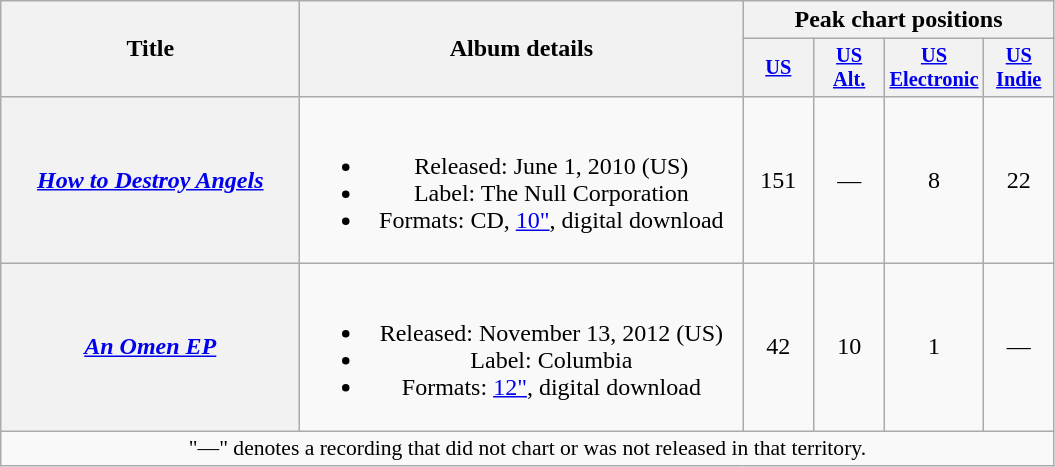<table class="wikitable plainrowheaders" style="text-align:center;">
<tr>
<th scope="col" rowspan="2" style="width:12em;">Title</th>
<th scope="col" rowspan="2" style="width:18em;">Album details</th>
<th scope="col" colspan="4">Peak chart positions</th>
</tr>
<tr>
<th scope="col" style="width:3em;font-size:85%;"><a href='#'>US</a><br></th>
<th scope="col" style="width:3em;font-size:85%;"><a href='#'>US<br>Alt.</a><br></th>
<th scope="col" style="width:3em;font-size:85%;"><a href='#'>US<br>Electronic</a><br></th>
<th scope="col" style="width:3em;font-size:85%;"><a href='#'>US<br>Indie</a><br></th>
</tr>
<tr>
<th scope="row"><em><a href='#'>How to Destroy Angels</a></em></th>
<td><br><ul><li>Released: June 1, 2010 <span>(US)</span></li><li>Label: The Null Corporation</li><li>Formats: CD, <a href='#'>10"</a>, digital download</li></ul></td>
<td>151</td>
<td>—</td>
<td>8</td>
<td>22</td>
</tr>
<tr>
<th scope="row"><em><a href='#'>An Omen EP</a></em></th>
<td><br><ul><li>Released: November 13, 2012 <span>(US)</span></li><li>Label: Columbia</li><li>Formats: <a href='#'>12"</a>, digital download</li></ul></td>
<td>42</td>
<td>10</td>
<td>1</td>
<td>—</td>
</tr>
<tr>
<td colspan="6" style="font-size:90%">"—" denotes a recording that did not chart or was not released in that territory.</td>
</tr>
</table>
